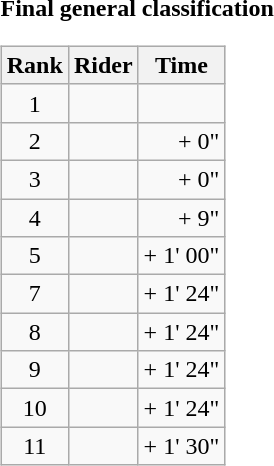<table>
<tr>
<td><strong>Final general classification</strong><br><table class="wikitable">
<tr>
<th scope="col">Rank</th>
<th scope="col">Rider</th>
<th scope="col">Time</th>
</tr>
<tr>
<td style="text-align:center;">1</td>
<td></td>
<td style="text-align:right;"></td>
</tr>
<tr>
<td style="text-align:center;">2</td>
<td></td>
<td style="text-align:right;">+ 0"</td>
</tr>
<tr>
<td style="text-align:center;">3</td>
<td></td>
<td style="text-align:right;">+ 0"</td>
</tr>
<tr>
<td style="text-align:center;">4</td>
<td></td>
<td style="text-align:right;">+ 9"</td>
</tr>
<tr>
<td style="text-align:center;">5</td>
<td></td>
<td style="text-align:right;">+ 1' 00"</td>
</tr>
<tr>
<td style="text-align:center;">7</td>
<td></td>
<td style="text-align:right;">+ 1' 24"</td>
</tr>
<tr>
<td style="text-align:center;">8</td>
<td></td>
<td style="text-align:right;">+ 1' 24"</td>
</tr>
<tr>
<td style="text-align:center;">9</td>
<td></td>
<td style="text-align:right;">+ 1' 24"</td>
</tr>
<tr>
<td style="text-align:center;">10</td>
<td></td>
<td style="text-align:right;">+ 1' 24"</td>
</tr>
<tr>
<td style="text-align:center;">11</td>
<td></td>
<td style="text-align:right;">+ 1' 30"</td>
</tr>
</table>
</td>
</tr>
</table>
